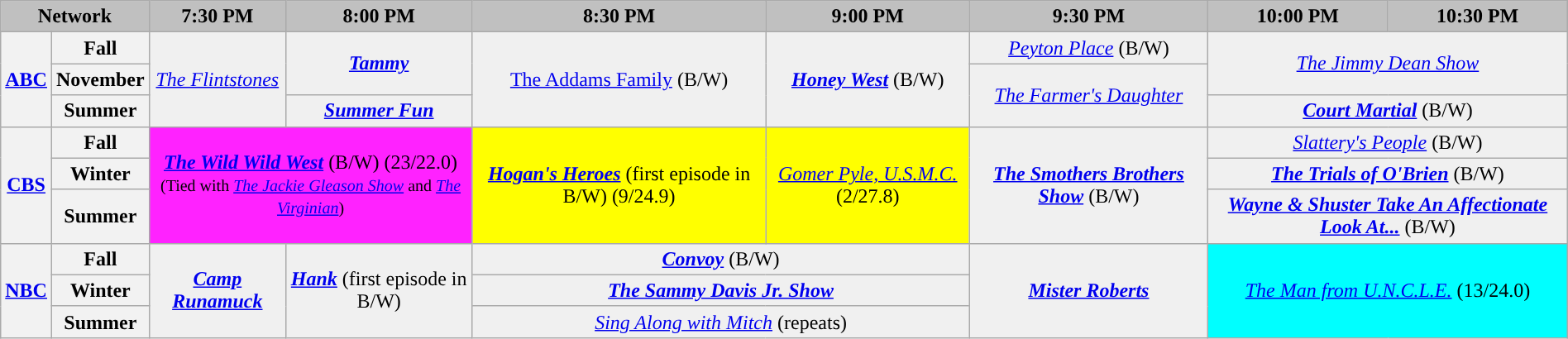<table class="wikitable" style="width:100%;margin-right:0;text-align:center">
<tr>
<th colspan="2" style="background-color:#C0C0C0;text-align:center">Network</th>
<th style="background-color:#C0C0C0;text-align:center">7:30 PM</th>
<th style="background-color:#C0C0C0;text-align:center">8:00 PM</th>
<th style="background-color:#C0C0C0;text-align:center">8:30 PM</th>
<th style="background-color:#C0C0C0;text-align:center">9:00 PM</th>
<th style="background-color:#C0C0C0;text-align:center">9:30 PM</th>
<th style="background-color:#C0C0C0;text-align:center">10:00 PM</th>
<th style="background-color:#C0C0C0;text-align:center">10:30 PM</th>
</tr>
<tr>
<th rowspan="3"><a href='#'>ABC</a></th>
<th>Fall</th>
<td bgcolor="#F0F0F0" rowspan="3"><em><a href='#'>The Flintstones</a></em></td>
<td bgcolor="#F0F0F0" rowspan="2"><strong><em><a href='#'>Tammy</a></em></strong></td>
<td bgcolor="#F0F0F0" rowspan="3"><em><a href='#'></em>The Addams Family<em></a></em> (B/W)</td>
<td bgcolor="#F0F0F0" rowspan="3"><strong><em><a href='#'><em>Honey West</em></a></em></strong> (B/W)</td>
<td bgcolor="#F0F0F0"><em><a href='#'>Peyton Place</a></em> (B/W)</td>
<td rowspan="2" colspan="2" bgcolor="#F0F0F0"><em><a href='#'>The Jimmy Dean Show</a></em></td>
</tr>
<tr>
<th>November</th>
<td bgcolor="#F0F0F0" rowspan="2"><em><a href='#'>The Farmer's Daughter</a></em></td>
</tr>
<tr>
<th>Summer</th>
<td bgcolor="#F0F0F0"><strong><em><a href='#'><em>Summer Fun</em></a></em></strong></td>
<td colspan="2" bgcolor="#F0F0F0"><strong><em><a href='#'><em>Court Martial</em></a></em></strong> (B/W)</td>
</tr>
<tr>
<th rowspan="3"><a href='#'>CBS</a></th>
<th>Fall</th>
<td colspan="2" rowspan="3" bgcolor="#FF22FF"><strong><em><a href='#'>The Wild Wild West</a></em></strong> (B/W) (23/22.0)<br><small>(Tied with <em><a href='#'>The Jackie Gleason Show</a></em> and <em><a href='#'>The Virginian</a></em>)</small></td>
<td rowspan="3" bgcolor="#FFFF00"><strong><em><a href='#'>Hogan's Heroes</a></em></strong> (first episode in B/W) (9/24.9)</td>
<td rowspan="3" bgcolor="#FFFF00"><em><a href='#'>Gomer Pyle, U.S.M.C.</a></em> (2/27.8)</td>
<td rowspan="3" bgcolor="#F0F0F0"><strong><em><a href='#'>The Smothers Brothers Show</a></em></strong> (B/W)</td>
<td bgcolor="#F0F0F0" colspan="2"><em><a href='#'>Slattery's People</a></em> (B/W)</td>
</tr>
<tr>
<th>Winter</th>
<td colspan="2" bgcolor="#F0F0F0"><strong><em><a href='#'>The Trials of O'Brien</a></em></strong> (B/W)</td>
</tr>
<tr>
<th>Summer</th>
<td colspan="2" bgcolor="#F0F0F0"><strong><em><a href='#'><em>Wayne & Shuster Take An Affectionate Look At...</em></a></em></strong> (B/W)</td>
</tr>
<tr>
<th rowspan="3"><a href='#'>NBC</a></th>
<th>Fall</th>
<td rowspan="3" bgcolor="#F0F0F0"><strong><em><a href='#'>Camp Runamuck</a></em></strong></td>
<td rowspan="3" bgcolor="#F0F0F0"><strong><em><a href='#'>Hank</a></em></strong> (first episode in B/W)</td>
<td bgcolor="#F0F0F0" colspan="2"><strong><em><a href='#'><em>Convoy</em></a></em></strong> (B/W)</td>
<td rowspan="3" bgcolor="#F0F0F0"><strong><em><a href='#'>Mister Roberts</a></em></strong></td>
<td colspan="2" rowspan="3" bgcolor="#00FFFF"><em><a href='#'>The Man from U.N.C.L.E.</a></em> (13/24.0)</td>
</tr>
<tr>
<th>Winter</th>
<td colspan="2" bgcolor="#F0F0F0"><strong><em><a href='#'>The Sammy Davis Jr. Show</a></em></strong></td>
</tr>
<tr>
<th>Summer</th>
<td colspan="2" bgcolor="#F0F0F0"><em><a href='#'>Sing Along with Mitch</a></em> (repeats)</td>
</tr>
</table>
